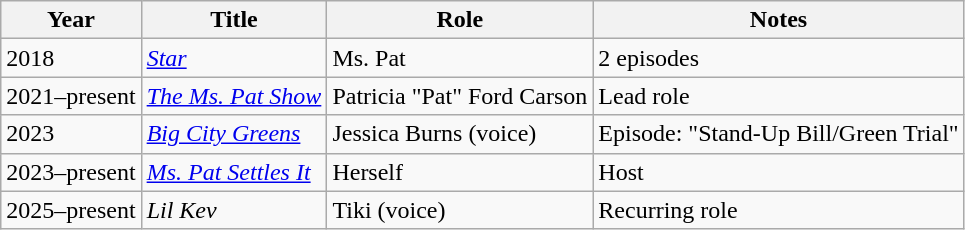<table class="wikitable sortable">
<tr>
<th>Year</th>
<th>Title</th>
<th>Role</th>
<th>Notes</th>
</tr>
<tr>
<td>2018</td>
<td><em><a href='#'>Star</a></em></td>
<td>Ms. Pat</td>
<td>2 episodes</td>
</tr>
<tr>
<td>2021–present</td>
<td><em><a href='#'>The Ms. Pat Show</a></em></td>
<td>Patricia "Pat" Ford Carson</td>
<td>Lead role</td>
</tr>
<tr>
<td>2023</td>
<td><em><a href='#'>Big City Greens</a></em></td>
<td>Jessica Burns (voice)</td>
<td>Episode: "Stand-Up Bill/Green Trial"</td>
</tr>
<tr>
<td>2023–present</td>
<td><em><a href='#'>Ms. Pat Settles It</a></em></td>
<td>Herself</td>
<td>Host</td>
</tr>
<tr>
<td>2025–present</td>
<td><em>Lil Kev</em></td>
<td>Tiki (voice)</td>
<td>Recurring role</td>
</tr>
</table>
